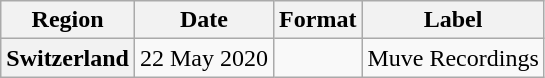<table class="wikitable plainrowheaders">
<tr>
<th>Region</th>
<th>Date</th>
<th>Format</th>
<th>Label</th>
</tr>
<tr>
<th scope="row">Switzerland</th>
<td>22 May 2020</td>
<td></td>
<td>Muve Recordings</td>
</tr>
</table>
